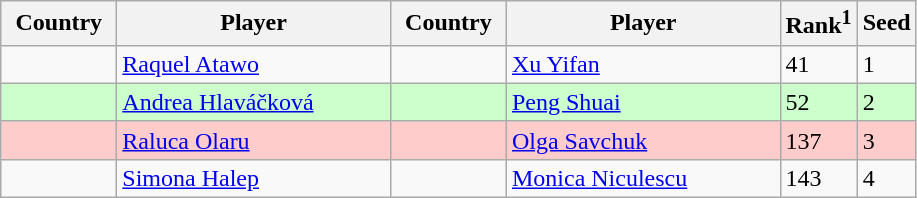<table class="sortable wikitable">
<tr>
<th style="width:70px;">Country</th>
<th style="width:175px;">Player</th>
<th style="width:70px;">Country</th>
<th style="width:175px;">Player</th>
<th>Rank<sup>1</sup></th>
<th>Seed</th>
</tr>
<tr>
<td></td>
<td><a href='#'>Raquel Atawo</a></td>
<td></td>
<td><a href='#'>Xu Yifan</a></td>
<td>41</td>
<td>1</td>
</tr>
<tr style="background:#cfc;">
<td></td>
<td><a href='#'>Andrea Hlaváčková</a></td>
<td></td>
<td><a href='#'>Peng Shuai</a></td>
<td>52</td>
<td>2</td>
</tr>
<tr style="background:#fcc;">
<td></td>
<td><a href='#'>Raluca Olaru</a></td>
<td></td>
<td><a href='#'>Olga Savchuk</a></td>
<td>137</td>
<td>3</td>
</tr>
<tr>
<td></td>
<td><a href='#'>Simona Halep</a></td>
<td></td>
<td><a href='#'>Monica Niculescu</a></td>
<td>143</td>
<td>4</td>
</tr>
</table>
